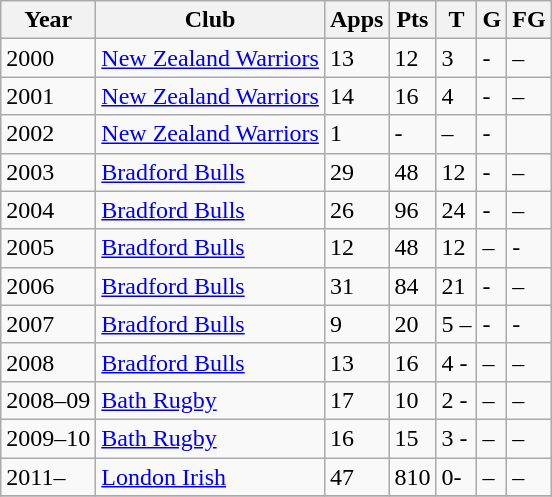<table class="wikitable">
<tr>
<th>Year</th>
<th>Club</th>
<th>Apps</th>
<th>Pts</th>
<th>T</th>
<th>G</th>
<th>FG</th>
</tr>
<tr>
<td>2000</td>
<td> <a href='#'>New Zealand Warriors</a></td>
<td>13</td>
<td>12</td>
<td>3</td>
<td>-</td>
<td>–</td>
</tr>
<tr>
<td>2001</td>
<td><a href='#'>New Zealand Warriors</a></td>
<td>14</td>
<td>16</td>
<td>4</td>
<td>-</td>
<td>–</td>
</tr>
<tr>
<td>2002</td>
<td><a href='#'>New Zealand Warriors</a></td>
<td>1</td>
<td>-</td>
<td>–</td>
<td>-</td>
</tr>
<tr>
<td>2003</td>
<td> <a href='#'>Bradford Bulls</a></td>
<td>29</td>
<td>48</td>
<td>12</td>
<td>-</td>
<td>–</td>
</tr>
<tr>
<td>2004</td>
<td> <a href='#'>Bradford Bulls</a></td>
<td>26</td>
<td>96</td>
<td>24</td>
<td>-</td>
<td>–</td>
</tr>
<tr>
<td>2005</td>
<td> <a href='#'>Bradford Bulls</a></td>
<td>12</td>
<td>48</td>
<td>12</td>
<td>–</td>
<td>-</td>
</tr>
<tr>
<td>2006</td>
<td> <a href='#'>Bradford Bulls</a></td>
<td>31</td>
<td>84</td>
<td>21</td>
<td>-</td>
<td>–</td>
</tr>
<tr>
<td>2007</td>
<td> <a href='#'>Bradford Bulls</a></td>
<td>9</td>
<td>20</td>
<td>5 –</td>
<td>-</td>
<td>-</td>
</tr>
<tr>
<td>2008</td>
<td> <a href='#'>Bradford Bulls</a></td>
<td>13</td>
<td>16</td>
<td>4 -</td>
<td>–</td>
<td>–</td>
</tr>
<tr>
<td>2008–09</td>
<td><a href='#'>Bath Rugby</a></td>
<td>17</td>
<td>10</td>
<td>2 -</td>
<td>–</td>
<td>–</td>
</tr>
<tr>
<td>2009–10</td>
<td><a href='#'>Bath Rugby</a></td>
<td>16</td>
<td>15</td>
<td>3 -</td>
<td>–</td>
<td>–</td>
</tr>
<tr>
<td>2011–</td>
<td><a href='#'>London Irish</a></td>
<td>47</td>
<td>810</td>
<td>0-</td>
<td>–</td>
<td>–</td>
</tr>
<tr>
</tr>
</table>
